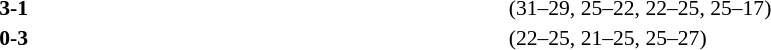<table width=100% cellspacing=1>
<tr>
<th width=20%></th>
<th width=12%></th>
<th width=20%></th>
<th width=33%></th>
<td></td>
</tr>
<tr style=font-size:90%>
<td align=right></td>
<td align=center><strong>3-1</strong></td>
<td></td>
<td>(31–29, 25–22, 22–25, 25–17)</td>
<td></td>
</tr>
<tr style=font-size:90%>
<td align=right></td>
<td align=center><strong>0-3</strong></td>
<td></td>
<td>(22–25, 21–25, 25–27)</td>
</tr>
</table>
